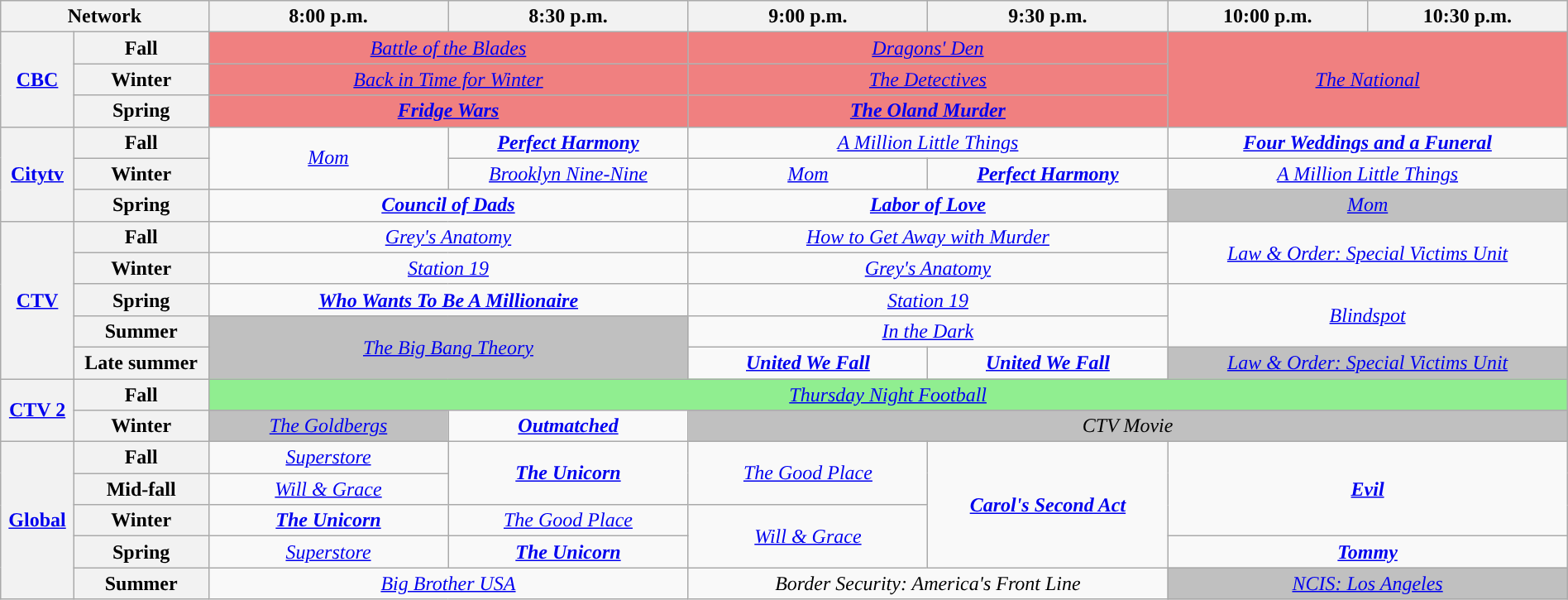<table class="wikitable" style="width:100%;margin-right:0;text-align:center">
<tr>
<th colspan="2" style="width:13%;">Network</th>
<th style="width:15%;">8:00 p.m.</th>
<th style="width:15%;">8:30 p.m.</th>
<th style="width:15%;">9:00 p.m.</th>
<th style="width:15%;">9:30 p.m.</th>
<th style="width:12.5%;">10:00 p.m.</th>
<th style="width:12.5%;">10:30 p.m.</th>
</tr>
<tr>
<th rowspan=3><a href='#'>CBC</a></th>
<th>Fall</th>
<td colspan=2 style=background:#f08080><em><a href='#'>Battle of the Blades</a></em></td>
<td colspan=2 style=background:#f08080><em><a href='#'>Dragons' Den</a></em></td>
<td colspan=2 rowspan=3 style="background:#f08080"><em><a href='#'>The National</a></em></td>
</tr>
<tr>
<th>Winter</th>
<td colspan=2 style=background:#f08080><em><a href='#'>Back in Time for Winter</a></em></td>
<td colspan=2 style=background:#f08080><em><a href='#'>The Detectives</a></em></td>
</tr>
<tr>
<th>Spring</th>
<td colspan=2 style=background:#f08080><strong><em><a href='#'>Fridge Wars</a></em></strong></td>
<td colspan=2 style=background:#f08080><strong><em><a href='#'>The Oland Murder</a></em></strong></td>
</tr>
<tr>
<th rowspan=3><a href='#'>Citytv</a></th>
<th>Fall</th>
<td rowspan=2><em><a href='#'>Mom</a></em></td>
<td><strong><em><a href='#'>Perfect Harmony</a></em></strong></td>
<td colspan=2><em><a href='#'>A Million Little Things</a></em></td>
<td colspan=2><strong><em><a href='#'>Four Weddings and a Funeral</a></em></strong></td>
</tr>
<tr>
<th>Winter</th>
<td><em><a href='#'>Brooklyn Nine-Nine</a></em></td>
<td><em><a href='#'>Mom</a></em></td>
<td><strong><em><a href='#'>Perfect Harmony</a></em></strong></td>
<td colspan=2><em><a href='#'>A Million Little Things</a></em></td>
</tr>
<tr>
<th>Spring</th>
<td colspan=2><strong><em><a href='#'>Council of Dads</a></em></strong></td>
<td colspan=2><strong><em><a href='#'>Labor of Love</a></em></strong></td>
<td colspan=2 style=background:silver><em><a href='#'>Mom</a></em> </td>
</tr>
<tr>
<th rowspan=5><a href='#'>CTV</a></th>
<th>Fall</th>
<td colspan=2><em><a href='#'>Grey's Anatomy</a></em></td>
<td colspan=2><em><a href='#'>How to Get Away with Murder</a></em></td>
<td colspan=2 rowspan=2><em><a href='#'>Law & Order: Special Victims Unit</a></em></td>
</tr>
<tr>
<th>Winter</th>
<td colspan=2><em><a href='#'>Station 19</a></em></td>
<td colspan=2><em><a href='#'>Grey's Anatomy</a></em></td>
</tr>
<tr>
<th>Spring</th>
<td colspan=2><strong><em><a href='#'>Who Wants To Be A Millionaire</a></em></strong></td>
<td colspan=2><em><a href='#'>Station 19</a></em></td>
<td colspan=2 rowspan=2><em><a href='#'>Blindspot</a></em></td>
</tr>
<tr>
<th>Summer</th>
<td style=background:silver colspan=2 rowspan=2><em><a href='#'>The Big Bang Theory</a></em> </td>
<td colspan=2><em><a href='#'>In the Dark</a></em></td>
</tr>
<tr>
<th>Late summer</th>
<td><strong><em><a href='#'>United We Fall</a></em></strong></td>
<td><strong><em><a href='#'>United We Fall</a></em></strong></td>
<td style=background:silver colspan=2><em><a href='#'>Law & Order: Special Victims Unit</a></em> </td>
</tr>
<tr>
<th rowspan=2><a href='#'>CTV 2</a></th>
<th>Fall</th>
<td colspan=6 style=background:lightgreen><em><a href='#'>Thursday Night Football</a></em> </td>
</tr>
<tr>
<th>Winter</th>
<td style=background:silver><em><a href='#'>The Goldbergs</a></em> </td>
<td><strong><em><a href='#'>Outmatched</a></em></strong></td>
<td colspan=4 style=background:silver><em>CTV Movie</em></td>
</tr>
<tr>
<th rowspan=5><a href='#'>Global</a></th>
<th>Fall</th>
<td><em><a href='#'>Superstore</a></em></td>
<td rowspan=2><strong><em><a href='#'>The Unicorn</a></em></strong></td>
<td rowspan=2><em><a href='#'>The Good Place</a></em></td>
<td rowspan=4><strong><em><a href='#'>Carol's Second Act</a></em></strong></td>
<td colspan=2 rowspan=3><strong><em><a href='#'>Evil</a></em></strong></td>
</tr>
<tr>
<th>Mid-fall</th>
<td><em><a href='#'>Will & Grace</a></em></td>
</tr>
<tr>
<th>Winter</th>
<td><strong><em><a href='#'>The Unicorn</a></em></strong></td>
<td><em><a href='#'>The Good Place</a></em></td>
<td rowspan=2><em><a href='#'>Will & Grace</a></em></td>
</tr>
<tr>
<th>Spring</th>
<td><em><a href='#'>Superstore</a></em></td>
<td><strong><em><a href='#'>The Unicorn</a></em></strong></td>
<td colspan=2><strong><em><a href='#'>Tommy</a></em></strong></td>
</tr>
<tr>
<th>Summer</th>
<td colspan=2><em><a href='#'>Big Brother USA</a></em></td>
<td colspan=2><em>Border Security: America's Front Line</em></td>
<td style=background:silver colspan=2><em><a href='#'>NCIS: Los Angeles</a></em> </td>
</tr>
</table>
